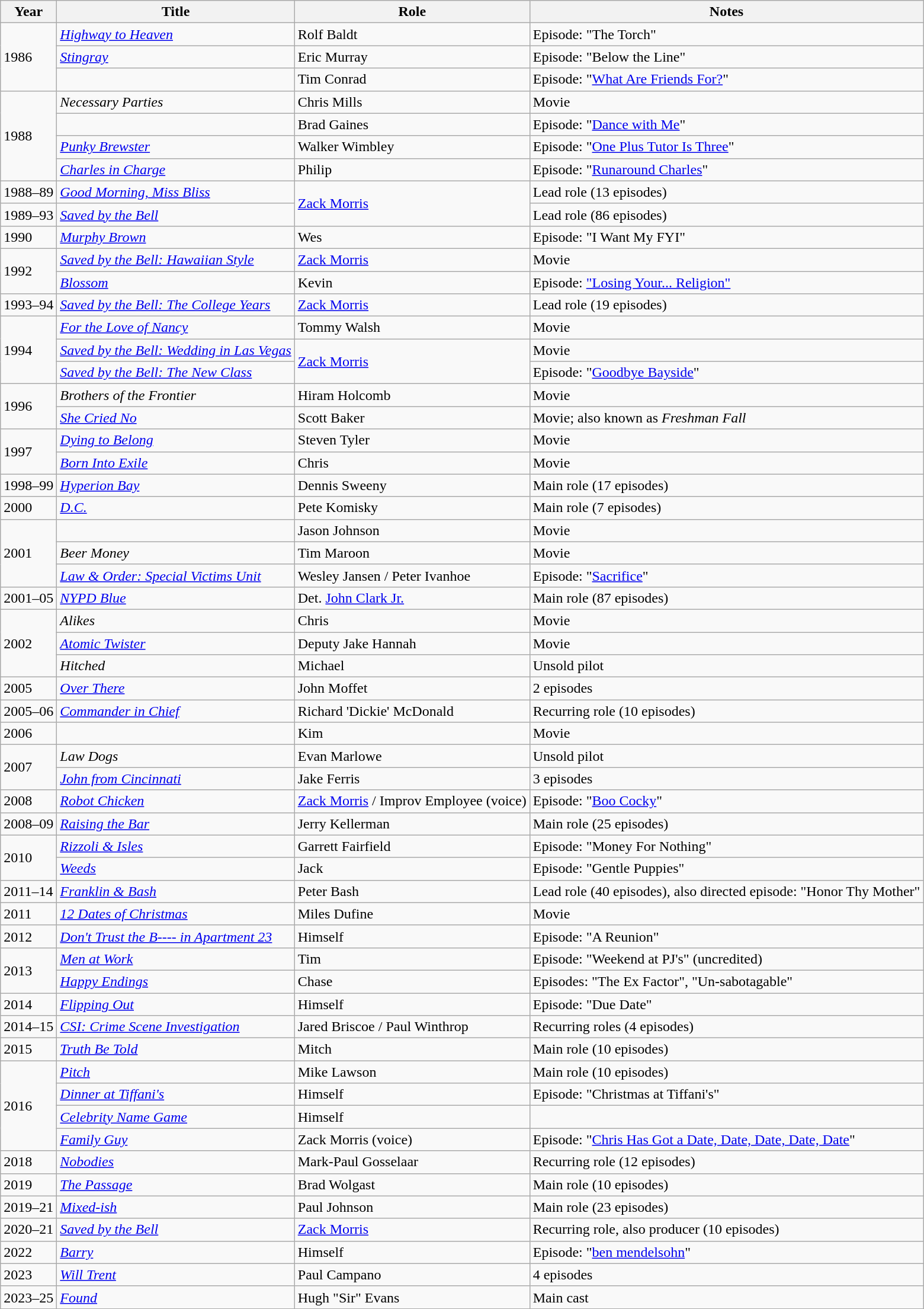<table class="wikitable sortable">
<tr>
<th>Year</th>
<th>Title</th>
<th>Role</th>
<th class="unsortable">Notes</th>
</tr>
<tr>
<td rowspan='3'>1986</td>
<td><em><a href='#'>Highway to Heaven</a></em></td>
<td>Rolf Baldt</td>
<td>Episode: "The Torch"</td>
</tr>
<tr>
<td><em><a href='#'>Stingray</a></em></td>
<td>Eric Murray</td>
<td>Episode: "Below the Line"</td>
</tr>
<tr>
<td><em></em></td>
<td>Tim Conrad</td>
<td>Episode: "<a href='#'>What Are Friends For?</a>"</td>
</tr>
<tr>
<td rowspan='4'>1988</td>
<td><em>Necessary Parties</em></td>
<td>Chris Mills</td>
<td>Movie</td>
</tr>
<tr>
<td><em></em></td>
<td>Brad Gaines</td>
<td>Episode: "<a href='#'>Dance with Me</a>"</td>
</tr>
<tr>
<td><em><a href='#'>Punky Brewster</a></em></td>
<td>Walker Wimbley</td>
<td>Episode: "<a href='#'>One Plus Tutor Is Three</a>"</td>
</tr>
<tr>
<td><em><a href='#'>Charles in Charge</a></em></td>
<td>Philip</td>
<td>Episode: "<a href='#'>Runaround Charles</a>"</td>
</tr>
<tr>
<td>1988–89</td>
<td><em><a href='#'>Good Morning, Miss Bliss</a></em></td>
<td rowspan="2"><a href='#'>Zack Morris</a></td>
<td>Lead role (13 episodes)</td>
</tr>
<tr>
<td>1989–93</td>
<td><em><a href='#'>Saved by the Bell</a></em></td>
<td>Lead role (86 episodes)</td>
</tr>
<tr>
<td>1990</td>
<td><em><a href='#'>Murphy Brown</a></em></td>
<td>Wes</td>
<td>Episode: "I Want My FYI"</td>
</tr>
<tr>
<td rowspan='2'>1992</td>
<td><em><a href='#'>Saved by the Bell: Hawaiian Style</a></em></td>
<td><a href='#'>Zack Morris</a></td>
<td>Movie</td>
</tr>
<tr>
<td><em><a href='#'>Blossom</a></em></td>
<td>Kevin</td>
<td>Episode: <a href='#'>"Losing Your... Religion"</a></td>
</tr>
<tr>
<td>1993–94</td>
<td><em><a href='#'>Saved by the Bell: The College Years</a></em></td>
<td><a href='#'>Zack Morris</a></td>
<td>Lead role (19 episodes)</td>
</tr>
<tr>
<td rowspan='3'>1994</td>
<td><em><a href='#'>For the Love of Nancy</a></em></td>
<td>Tommy Walsh</td>
<td>Movie</td>
</tr>
<tr>
<td><em><a href='#'>Saved by the Bell: Wedding in Las Vegas</a></em></td>
<td rowspan="2"><a href='#'>Zack Morris</a></td>
<td>Movie</td>
</tr>
<tr>
<td><em><a href='#'>Saved by the Bell: The New Class</a></em></td>
<td>Episode: "<a href='#'>Goodbye Bayside</a>"</td>
</tr>
<tr>
<td rowspan='2'>1996</td>
<td><em>Brothers of the Frontier</em></td>
<td>Hiram Holcomb</td>
<td>Movie</td>
</tr>
<tr>
<td><em><a href='#'>She Cried No</a></em></td>
<td>Scott Baker</td>
<td>Movie; also known as <em>Freshman Fall</em></td>
</tr>
<tr>
<td rowspan='2'>1997</td>
<td><em><a href='#'>Dying to Belong</a></em></td>
<td>Steven Tyler</td>
<td>Movie</td>
</tr>
<tr>
<td><em><a href='#'>Born Into Exile</a></em></td>
<td>Chris</td>
<td>Movie</td>
</tr>
<tr>
<td>1998–99</td>
<td><em><a href='#'>Hyperion Bay</a></em></td>
<td>Dennis Sweeny</td>
<td>Main role (17 episodes)</td>
</tr>
<tr>
<td>2000</td>
<td><em><a href='#'>D.C.</a></em></td>
<td>Pete Komisky</td>
<td>Main role (7 episodes)</td>
</tr>
<tr>
<td rowspan='3'>2001</td>
<td><em></em></td>
<td>Jason Johnson</td>
<td>Movie</td>
</tr>
<tr>
<td><em>Beer Money</em></td>
<td>Tim Maroon</td>
<td>Movie</td>
</tr>
<tr>
<td><em><a href='#'>Law & Order: Special Victims Unit</a></em></td>
<td>Wesley Jansen / Peter Ivanhoe</td>
<td>Episode: "<a href='#'>Sacrifice</a>"</td>
</tr>
<tr>
<td>2001–05</td>
<td><em><a href='#'>NYPD Blue</a></em></td>
<td>Det. <a href='#'>John Clark Jr.</a></td>
<td>Main role (87 episodes)</td>
</tr>
<tr>
<td rowspan='3'>2002</td>
<td><em>Alikes</em></td>
<td>Chris</td>
<td>Movie</td>
</tr>
<tr>
<td><em><a href='#'>Atomic Twister</a></em></td>
<td>Deputy Jake Hannah</td>
<td>Movie</td>
</tr>
<tr>
<td><em>Hitched</em></td>
<td>Michael</td>
<td>Unsold pilot</td>
</tr>
<tr>
<td>2005</td>
<td><em><a href='#'>Over There</a></em></td>
<td>John Moffet</td>
<td>2 episodes</td>
</tr>
<tr>
<td>2005–06</td>
<td><em><a href='#'>Commander in Chief</a></em></td>
<td>Richard 'Dickie' McDonald</td>
<td>Recurring role (10 episodes)</td>
</tr>
<tr>
<td>2006</td>
<td><em></em></td>
<td>Kim</td>
<td>Movie</td>
</tr>
<tr>
<td rowspan='2'>2007</td>
<td><em>Law Dogs</em></td>
<td>Evan Marlowe</td>
<td>Unsold pilot</td>
</tr>
<tr>
<td><em><a href='#'>John from Cincinnati</a></em></td>
<td>Jake Ferris</td>
<td>3 episodes</td>
</tr>
<tr>
<td>2008</td>
<td><em><a href='#'>Robot Chicken</a></em></td>
<td><a href='#'>Zack Morris</a> / Improv Employee (voice)</td>
<td>Episode: "<a href='#'>Boo Cocky</a>"</td>
</tr>
<tr>
<td>2008–09</td>
<td><em><a href='#'>Raising the Bar</a></em></td>
<td>Jerry Kellerman</td>
<td>Main role (25 episodes)</td>
</tr>
<tr>
<td rowspan='2'>2010</td>
<td><em><a href='#'>Rizzoli & Isles</a></em></td>
<td>Garrett Fairfield</td>
<td>Episode: "Money For Nothing"</td>
</tr>
<tr>
<td><em><a href='#'>Weeds</a></em></td>
<td>Jack</td>
<td>Episode: "Gentle Puppies"</td>
</tr>
<tr>
<td>2011–14</td>
<td><em><a href='#'>Franklin & Bash</a></em></td>
<td>Peter Bash</td>
<td>Lead role (40 episodes), also directed episode: "Honor Thy Mother"</td>
</tr>
<tr>
<td>2011</td>
<td><em><a href='#'>12 Dates of Christmas</a></em></td>
<td>Miles Dufine</td>
<td>Movie</td>
</tr>
<tr>
<td>2012</td>
<td><em><a href='#'>Don't Trust the B---- in Apartment 23</a></em></td>
<td>Himself</td>
<td>Episode: "A Reunion"</td>
</tr>
<tr>
<td rowspan='2'>2013</td>
<td><em><a href='#'>Men at Work</a></em></td>
<td>Tim</td>
<td>Episode: "Weekend at PJ's" (uncredited)</td>
</tr>
<tr>
<td><em><a href='#'>Happy Endings</a></em></td>
<td>Chase</td>
<td>Episodes: "The Ex Factor", "Un-sabotagable"</td>
</tr>
<tr>
<td>2014</td>
<td><em><a href='#'>Flipping Out</a></em></td>
<td>Himself</td>
<td>Episode: "Due Date"</td>
</tr>
<tr>
<td>2014–15</td>
<td><em><a href='#'>CSI: Crime Scene Investigation</a></em></td>
<td>Jared Briscoe / Paul Winthrop</td>
<td>Recurring roles (4 episodes)</td>
</tr>
<tr>
<td>2015</td>
<td><em><a href='#'>Truth Be Told</a></em></td>
<td>Mitch</td>
<td>Main role (10 episodes)</td>
</tr>
<tr>
<td rowspan='4'>2016</td>
<td><em><a href='#'>Pitch</a></em></td>
<td>Mike Lawson</td>
<td>Main role (10 episodes)</td>
</tr>
<tr>
<td><em><a href='#'>Dinner at Tiffani's</a></em></td>
<td>Himself</td>
<td>Episode: "Christmas at Tiffani's"</td>
</tr>
<tr>
<td><em><a href='#'>Celebrity Name Game</a></em></td>
<td>Himself</td>
<td></td>
</tr>
<tr>
<td><em><a href='#'>Family Guy</a></em></td>
<td>Zack Morris (voice)</td>
<td>Episode: "<a href='#'>Chris Has Got a Date, Date, Date, Date, Date</a>"</td>
</tr>
<tr>
<td>2018</td>
<td><em><a href='#'>Nobodies</a></em></td>
<td>Mark-Paul Gosselaar</td>
<td>Recurring role (12 episodes)</td>
</tr>
<tr>
<td>2019</td>
<td><em><a href='#'>The Passage</a></em></td>
<td>Brad Wolgast</td>
<td>Main role (10 episodes)</td>
</tr>
<tr>
<td>2019–21</td>
<td><em><a href='#'>Mixed-ish</a></em></td>
<td>Paul Johnson</td>
<td>Main role (23 episodes)</td>
</tr>
<tr>
<td>2020–21</td>
<td><em><a href='#'>Saved by the Bell</a></em></td>
<td><a href='#'>Zack Morris</a></td>
<td>Recurring role, also producer (10 episodes)</td>
</tr>
<tr>
<td>2022</td>
<td><em><a href='#'>Barry</a></em></td>
<td>Himself</td>
<td>Episode: "<a href='#'>ben mendelsohn</a>"</td>
</tr>
<tr>
<td>2023</td>
<td><em><a href='#'>Will Trent</a></em></td>
<td>Paul Campano</td>
<td>4 episodes</td>
</tr>
<tr>
<td>2023–25</td>
<td><em><a href='#'>Found</a></em></td>
<td>Hugh "Sir" Evans</td>
<td>Main cast</td>
</tr>
</table>
